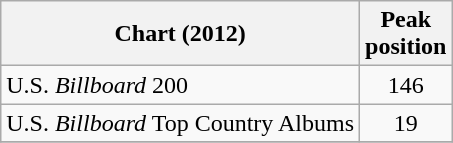<table class="wikitable">
<tr>
<th>Chart (2012)</th>
<th>Peak<br>position</th>
</tr>
<tr>
<td>U.S. <em>Billboard</em> 200</td>
<td align="center">146</td>
</tr>
<tr>
<td>U.S. <em>Billboard</em> Top Country Albums</td>
<td align="center">19</td>
</tr>
<tr>
</tr>
</table>
